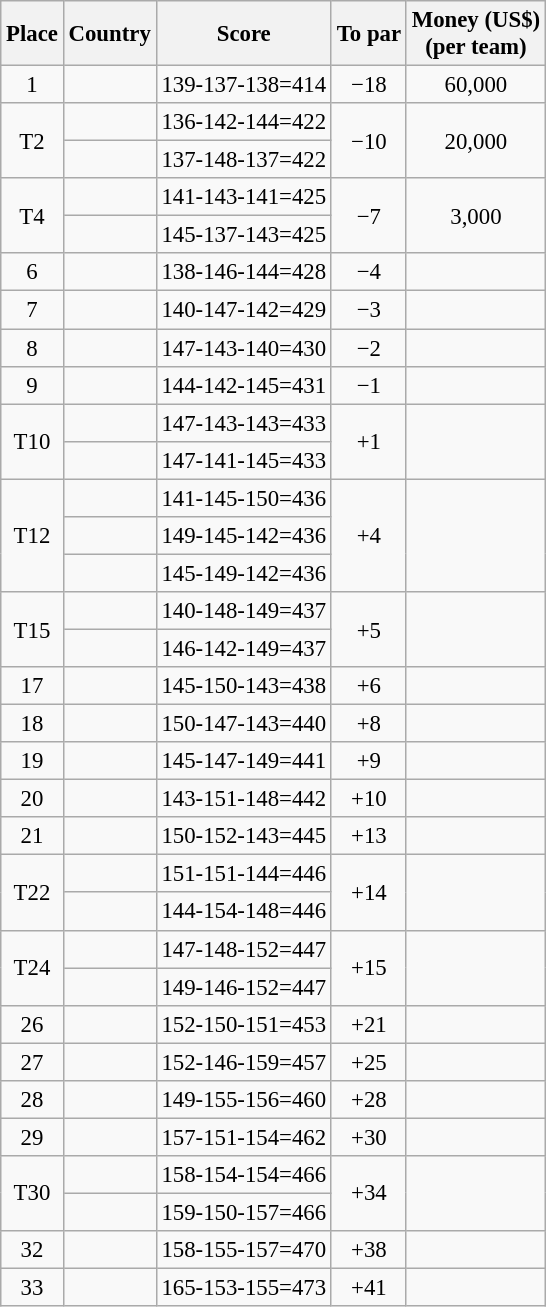<table class="wikitable" style="font-size:95%;">
<tr>
<th>Place</th>
<th>Country</th>
<th>Score</th>
<th>To par</th>
<th>Money (US$)<br>(per team)</th>
</tr>
<tr>
<td align=center>1</td>
<td></td>
<td>139-137-138=414</td>
<td align=center>−18</td>
<td align=center>60,000</td>
</tr>
<tr>
<td rowspan=2 align=center>T2</td>
<td></td>
<td>136-142-144=422</td>
<td rowspan=2 align=center>−10</td>
<td rowspan=2 align=center>20,000</td>
</tr>
<tr>
<td></td>
<td>137-148-137=422</td>
</tr>
<tr>
<td rowspan=2 align=center>T4</td>
<td></td>
<td>141-143-141=425</td>
<td rowspan=2 align=center>−7</td>
<td rowspan=2 align=center>3,000</td>
</tr>
<tr>
<td></td>
<td>145-137-143=425</td>
</tr>
<tr>
<td align=center>6</td>
<td></td>
<td>138-146-144=428</td>
<td align=center>−4</td>
<td align=center></td>
</tr>
<tr>
<td align=center>7</td>
<td></td>
<td>140-147-142=429</td>
<td align=center>−3</td>
<td align=center></td>
</tr>
<tr>
<td align=center>8</td>
<td></td>
<td>147-143-140=430</td>
<td align=center>−2</td>
<td align=center></td>
</tr>
<tr>
<td align=center>9</td>
<td></td>
<td>144-142-145=431</td>
<td align=center>−1</td>
<td align=center></td>
</tr>
<tr>
<td rowspan=2 align=center>T10</td>
<td></td>
<td>147-143-143=433</td>
<td rowspan=2 align=center>+1</td>
<td rowspan=2 align=center></td>
</tr>
<tr>
<td></td>
<td>147-141-145=433</td>
</tr>
<tr>
<td rowspan=3 align=center>T12</td>
<td></td>
<td>141-145-150=436</td>
<td rowspan=3 align=center>+4</td>
<td rowspan=3 align=center></td>
</tr>
<tr>
<td></td>
<td>149-145-142=436</td>
</tr>
<tr>
<td></td>
<td>145-149-142=436</td>
</tr>
<tr>
<td rowspan=2 align=center>T15</td>
<td></td>
<td>140-148-149=437</td>
<td rowspan=2 align=center>+5</td>
<td rowspan=2 align=center></td>
</tr>
<tr>
<td></td>
<td>146-142-149=437</td>
</tr>
<tr>
<td align=center>17</td>
<td></td>
<td>145-150-143=438</td>
<td align=center>+6</td>
<td align=center></td>
</tr>
<tr>
<td align=center>18</td>
<td></td>
<td>150-147-143=440</td>
<td align=center>+8</td>
<td align=center></td>
</tr>
<tr>
<td align=center>19</td>
<td></td>
<td>145-147-149=441</td>
<td align=center>+9</td>
<td align=center></td>
</tr>
<tr>
<td align=center>20</td>
<td></td>
<td>143-151-148=442</td>
<td align=center>+10</td>
<td align=center></td>
</tr>
<tr>
<td align=center>21</td>
<td></td>
<td>150-152-143=445</td>
<td align=center>+13</td>
<td align=center></td>
</tr>
<tr>
<td rowspan=2 align=center>T22</td>
<td></td>
<td>151-151-144=446</td>
<td rowspan=2 align=center>+14</td>
<td rowspan=2 align=center></td>
</tr>
<tr>
<td></td>
<td>144-154-148=446</td>
</tr>
<tr>
<td rowspan=2 align=center>T24</td>
<td></td>
<td>147-148-152=447</td>
<td rowspan=2 align=center>+15</td>
<td rowspan=2 align=center></td>
</tr>
<tr>
<td></td>
<td>149-146-152=447</td>
</tr>
<tr>
<td align=center>26</td>
<td></td>
<td>152-150-151=453</td>
<td align=center>+21</td>
<td align=center></td>
</tr>
<tr>
<td align=center>27</td>
<td></td>
<td>152-146-159=457</td>
<td align=center>+25</td>
<td align=center></td>
</tr>
<tr>
<td align=center>28</td>
<td></td>
<td>149-155-156=460</td>
<td align=center>+28</td>
<td align=center></td>
</tr>
<tr>
<td align=center>29</td>
<td></td>
<td>157-151-154=462</td>
<td align=center>+30</td>
<td align=center></td>
</tr>
<tr>
<td rowspan=2 align=center>T30</td>
<td></td>
<td>158-154-154=466</td>
<td rowspan=2 align=center>+34</td>
<td rowspan=2 align=center></td>
</tr>
<tr>
<td></td>
<td>159-150-157=466</td>
</tr>
<tr>
<td align=center>32</td>
<td></td>
<td>158-155-157=470</td>
<td align=center>+38</td>
<td align=center></td>
</tr>
<tr>
<td align=center>33</td>
<td></td>
<td>165-153-155=473</td>
<td align=center>+41</td>
<td align=center></td>
</tr>
</table>
